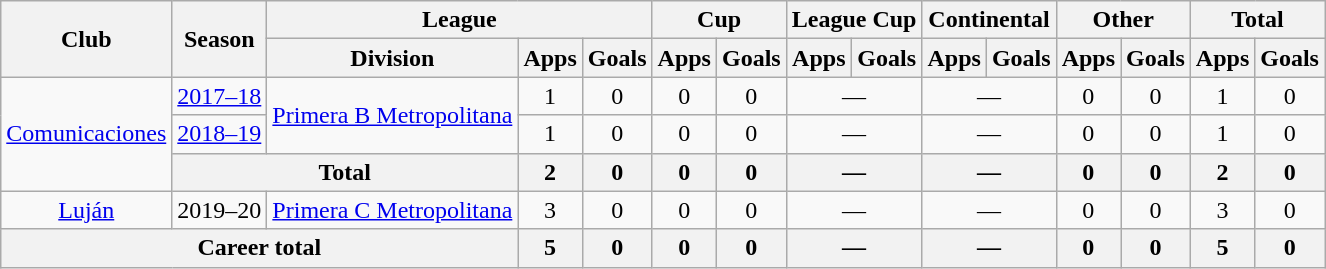<table class="wikitable" style="text-align:center">
<tr>
<th rowspan="2">Club</th>
<th rowspan="2">Season</th>
<th colspan="3">League</th>
<th colspan="2">Cup</th>
<th colspan="2">League Cup</th>
<th colspan="2">Continental</th>
<th colspan="2">Other</th>
<th colspan="2">Total</th>
</tr>
<tr>
<th>Division</th>
<th>Apps</th>
<th>Goals</th>
<th>Apps</th>
<th>Goals</th>
<th>Apps</th>
<th>Goals</th>
<th>Apps</th>
<th>Goals</th>
<th>Apps</th>
<th>Goals</th>
<th>Apps</th>
<th>Goals</th>
</tr>
<tr>
<td rowspan="3"><a href='#'>Comunicaciones</a></td>
<td><a href='#'>2017–18</a></td>
<td rowspan="2"><a href='#'>Primera B Metropolitana</a></td>
<td>1</td>
<td>0</td>
<td>0</td>
<td>0</td>
<td colspan="2">—</td>
<td colspan="2">—</td>
<td>0</td>
<td>0</td>
<td>1</td>
<td>0</td>
</tr>
<tr>
<td><a href='#'>2018–19</a></td>
<td>1</td>
<td>0</td>
<td>0</td>
<td>0</td>
<td colspan="2">—</td>
<td colspan="2">—</td>
<td>0</td>
<td>0</td>
<td>1</td>
<td>0</td>
</tr>
<tr>
<th colspan="2">Total</th>
<th>2</th>
<th>0</th>
<th>0</th>
<th>0</th>
<th colspan="2">—</th>
<th colspan="2">—</th>
<th>0</th>
<th>0</th>
<th>2</th>
<th>0</th>
</tr>
<tr>
<td rowspan="1"><a href='#'>Luján</a></td>
<td>2019–20</td>
<td rowspan="1"><a href='#'>Primera C Metropolitana</a></td>
<td>3</td>
<td>0</td>
<td>0</td>
<td>0</td>
<td colspan="2">—</td>
<td colspan="2">—</td>
<td>0</td>
<td>0</td>
<td>3</td>
<td>0</td>
</tr>
<tr>
<th colspan="3">Career total</th>
<th>5</th>
<th>0</th>
<th>0</th>
<th>0</th>
<th colspan="2">—</th>
<th colspan="2">—</th>
<th>0</th>
<th>0</th>
<th>5</th>
<th>0</th>
</tr>
</table>
